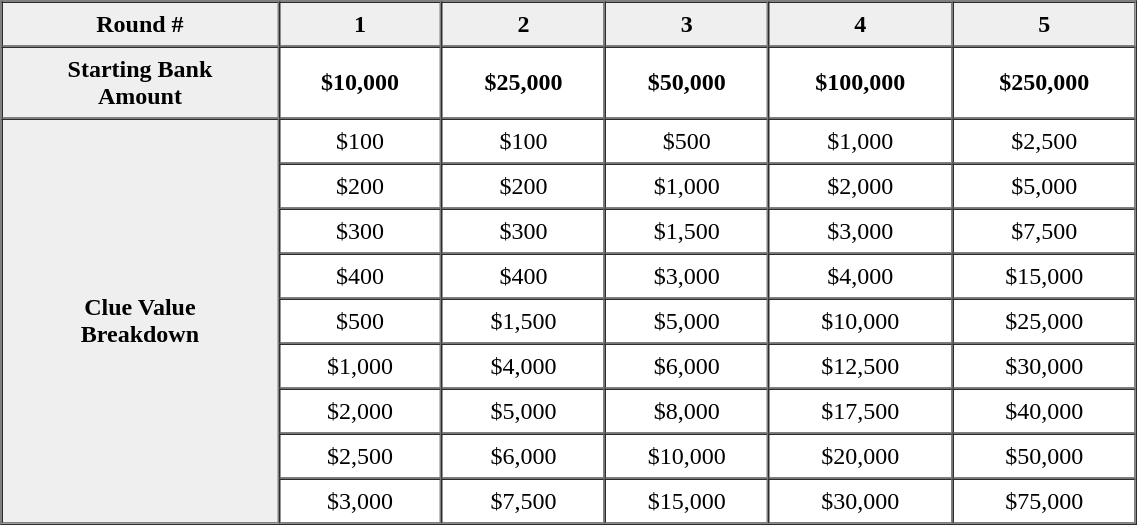<table border="1" cellpadding="5" cellspacing="0" style="text-align: center;" width="60%">
<tr>
<th scope="col" style="background:#efefef;">Round #</th>
<th scope="col" style="background:#efefef;">1</th>
<th scope="col" style="background:#efefef;">2</th>
<th scope="col" style="background:#efefef;">3</th>
<th scope="col" style="background:#efefef;">4</th>
<th scope="col" style="background:#efefef;">5</th>
</tr>
<tr>
<th scope="col" style="background:#efefef;">Starting Bank<br>Amount</th>
<td><strong>$10,000</strong></td>
<td><strong>$25,000</strong></td>
<td><strong>$50,000</strong></td>
<td><strong>$100,000</strong></td>
<td><strong>$250,000</strong></td>
</tr>
<tr>
<th rowspan="9" scope="col" style="background:#efefef;">Clue Value<br>Breakdown</th>
<td>$100</td>
<td>$100</td>
<td>$500</td>
<td>$1,000</td>
<td>$2,500</td>
</tr>
<tr>
<td>$200</td>
<td>$200</td>
<td>$1,000</td>
<td>$2,000</td>
<td>$5,000</td>
</tr>
<tr>
<td>$300</td>
<td>$300</td>
<td>$1,500</td>
<td>$3,000</td>
<td>$7,500</td>
</tr>
<tr>
<td>$400</td>
<td>$400</td>
<td>$3,000</td>
<td>$4,000</td>
<td>$15,000</td>
</tr>
<tr>
<td>$500</td>
<td>$1,500</td>
<td>$5,000</td>
<td>$10,000</td>
<td>$25,000</td>
</tr>
<tr>
<td>$1,000</td>
<td>$4,000</td>
<td>$6,000</td>
<td>$12,500</td>
<td>$30,000</td>
</tr>
<tr>
<td>$2,000</td>
<td>$5,000</td>
<td>$8,000</td>
<td>$17,500</td>
<td>$40,000</td>
</tr>
<tr>
<td>$2,500</td>
<td>$6,000</td>
<td>$10,000</td>
<td>$20,000</td>
<td>$50,000</td>
</tr>
<tr>
<td>$3,000</td>
<td>$7,500</td>
<td>$15,000</td>
<td>$30,000</td>
<td>$75,000</td>
</tr>
</table>
